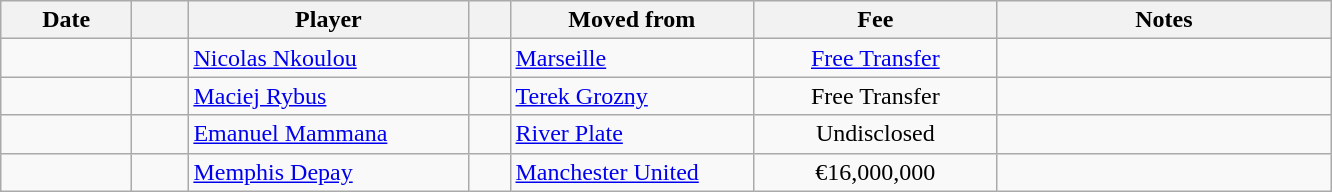<table class="wikitable sortable">
<tr>
<th style="width:80px;">Date</th>
<th style="width:30px;"></th>
<th style="width:180px;">Player</th>
<th style="width:20px;"></th>
<th style="width:155px;">Moved from</th>
<th style="width:155px;" class="unsortable">Fee</th>
<th style="width:215px;" class="unsortable">Notes</th>
</tr>
<tr>
<td></td>
<td align=center></td>
<td> <a href='#'>Nicolas Nkoulou</a></td>
<td align=center></td>
<td> <a href='#'>Marseille</a></td>
<td align=center><a href='#'>Free Transfer</a></td>
<td align=center></td>
</tr>
<tr>
<td></td>
<td align=center></td>
<td> <a href='#'>Maciej Rybus</a></td>
<td align=center></td>
<td> <a href='#'>Terek Grozny</a></td>
<td align=center>Free Transfer</td>
<td align=center></td>
</tr>
<tr>
<td></td>
<td align=center></td>
<td> <a href='#'>Emanuel Mammana</a></td>
<td align=center></td>
<td> <a href='#'>River Plate</a></td>
<td align=center>Undisclosed</td>
<td align=center></td>
</tr>
<tr>
<td></td>
<td align=center></td>
<td> <a href='#'>Memphis Depay</a></td>
<td align=center></td>
<td> <a href='#'>Manchester United</a></td>
<td align=center>€16,000,000</td>
<td align=center></td>
</tr>
</table>
